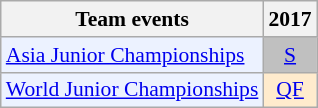<table class="wikitable" style="font-size: 90%; text-align:center">
<tr>
<th>Team events</th>
<th>2017</th>
</tr>
<tr>
<td bgcolor="#ECF2FF"; align="left"><a href='#'>Asia Junior Championships</a></td>
<td bgcolor=silver><a href='#'>S</a></td>
</tr>
<tr>
<td bgcolor="#ECF2FF"; align="left"><a href='#'>World Junior Championships</a></td>
<td bgcolor=FFEBCD><a href='#'>QF</a></td>
</tr>
</table>
